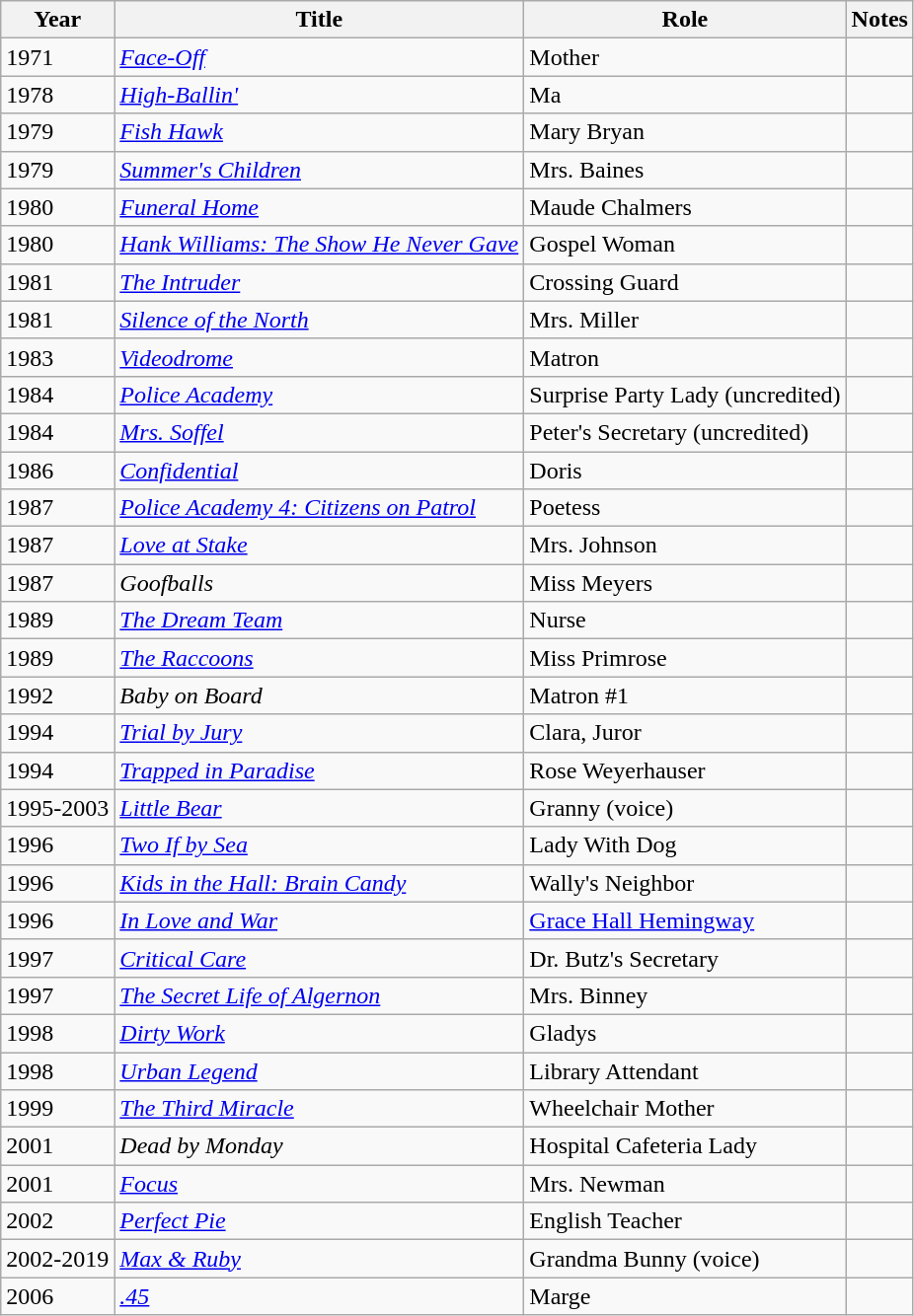<table class="wikitable sortable">
<tr>
<th>Year</th>
<th>Title</th>
<th>Role</th>
<th class="unsortable">Notes</th>
</tr>
<tr>
<td>1971</td>
<td><em><a href='#'>Face-Off</a></em></td>
<td>Mother</td>
<td></td>
</tr>
<tr>
<td>1978</td>
<td><em><a href='#'>High-Ballin'</a></em></td>
<td>Ma</td>
<td></td>
</tr>
<tr>
<td>1979</td>
<td><em><a href='#'>Fish Hawk</a></em></td>
<td>Mary Bryan</td>
<td></td>
</tr>
<tr>
<td>1979</td>
<td><em><a href='#'>Summer's Children</a></em></td>
<td>Mrs. Baines</td>
<td></td>
</tr>
<tr>
<td>1980</td>
<td><em><a href='#'>Funeral Home</a></em></td>
<td>Maude Chalmers</td>
<td></td>
</tr>
<tr>
<td>1980</td>
<td><em><a href='#'>Hank Williams: The Show He Never Gave</a></em></td>
<td>Gospel Woman</td>
<td></td>
</tr>
<tr>
<td>1981</td>
<td data-sort-value="Intruder, The"><em><a href='#'>The Intruder</a></em></td>
<td>Crossing Guard</td>
<td></td>
</tr>
<tr>
<td>1981</td>
<td><em><a href='#'>Silence of the North</a></em></td>
<td>Mrs. Miller</td>
<td></td>
</tr>
<tr>
<td>1983</td>
<td><em><a href='#'>Videodrome</a></em></td>
<td>Matron</td>
<td></td>
</tr>
<tr>
<td>1984</td>
<td><em><a href='#'>Police Academy</a></em></td>
<td>Surprise Party Lady (uncredited)</td>
<td></td>
</tr>
<tr>
<td>1984</td>
<td><em><a href='#'>Mrs. Soffel</a></em></td>
<td>Peter's Secretary (uncredited)</td>
<td></td>
</tr>
<tr>
<td>1986</td>
<td><em><a href='#'>Confidential</a></em></td>
<td>Doris</td>
<td></td>
</tr>
<tr>
<td>1987</td>
<td><em><a href='#'>Police Academy 4: Citizens on Patrol</a></em></td>
<td>Poetess</td>
<td></td>
</tr>
<tr>
<td>1987</td>
<td><em><a href='#'>Love at Stake</a></em></td>
<td>Mrs. Johnson</td>
<td></td>
</tr>
<tr>
<td>1987</td>
<td><em>Goofballs</em></td>
<td>Miss Meyers</td>
<td></td>
</tr>
<tr>
<td>1989</td>
<td data-sort-value="Dream Team, The"><em><a href='#'>The Dream Team</a></em></td>
<td>Nurse</td>
<td></td>
</tr>
<tr>
<td>1989</td>
<td data-sort-value="Raccoons, The"><em><a href='#'>The Raccoons</a></em></td>
<td>Miss Primrose</td>
<td></td>
</tr>
<tr>
<td>1992</td>
<td><em>Baby on Board</em></td>
<td>Matron #1</td>
<td></td>
</tr>
<tr>
<td>1994</td>
<td><em><a href='#'>Trial by Jury</a></em></td>
<td>Clara, Juror</td>
<td></td>
</tr>
<tr>
<td>1994</td>
<td><em><a href='#'>Trapped in Paradise</a></em></td>
<td>Rose Weyerhauser</td>
<td></td>
</tr>
<tr>
<td>1995-2003</td>
<td><em><a href='#'>Little Bear</a></em></td>
<td>Granny (voice)</td>
<td></td>
</tr>
<tr>
<td>1996</td>
<td><em><a href='#'>Two If by Sea</a></em></td>
<td>Lady With Dog</td>
<td></td>
</tr>
<tr>
<td>1996</td>
<td><em><a href='#'>Kids in the Hall: Brain Candy</a></em></td>
<td>Wally's Neighbor</td>
<td></td>
</tr>
<tr>
<td>1996</td>
<td><em><a href='#'>In Love and War</a></em></td>
<td><a href='#'>Grace Hall Hemingway</a></td>
<td></td>
</tr>
<tr>
<td>1997</td>
<td><em><a href='#'>Critical Care</a></em></td>
<td>Dr. Butz's Secretary</td>
<td></td>
</tr>
<tr>
<td>1997</td>
<td data-sort-value="Secret Life of Algernon, The"><em><a href='#'>The Secret Life of Algernon</a></em></td>
<td>Mrs. Binney</td>
<td></td>
</tr>
<tr>
<td>1998</td>
<td><em><a href='#'>Dirty Work</a></em></td>
<td>Gladys</td>
<td></td>
</tr>
<tr>
<td>1998</td>
<td><em><a href='#'>Urban Legend</a></em></td>
<td>Library Attendant</td>
<td></td>
</tr>
<tr>
<td>1999</td>
<td data-sort-value="Third Miracle, The"><em><a href='#'>The Third Miracle</a></em></td>
<td>Wheelchair Mother</td>
<td></td>
</tr>
<tr>
<td>2001</td>
<td><em>Dead by Monday</em></td>
<td>Hospital Cafeteria Lady</td>
<td></td>
</tr>
<tr>
<td>2001</td>
<td><em><a href='#'>Focus</a></em></td>
<td>Mrs. Newman</td>
<td></td>
</tr>
<tr>
<td>2002</td>
<td><em><a href='#'>Perfect Pie</a></em></td>
<td>English Teacher</td>
<td></td>
</tr>
<tr>
<td>2002-2019</td>
<td><em><a href='#'>Max & Ruby</a></em></td>
<td>Grandma Bunny (voice)</td>
<td></td>
</tr>
<tr>
<td>2006</td>
<td><em><a href='#'>.45</a></em></td>
<td>Marge</td>
<td></td>
</tr>
</table>
